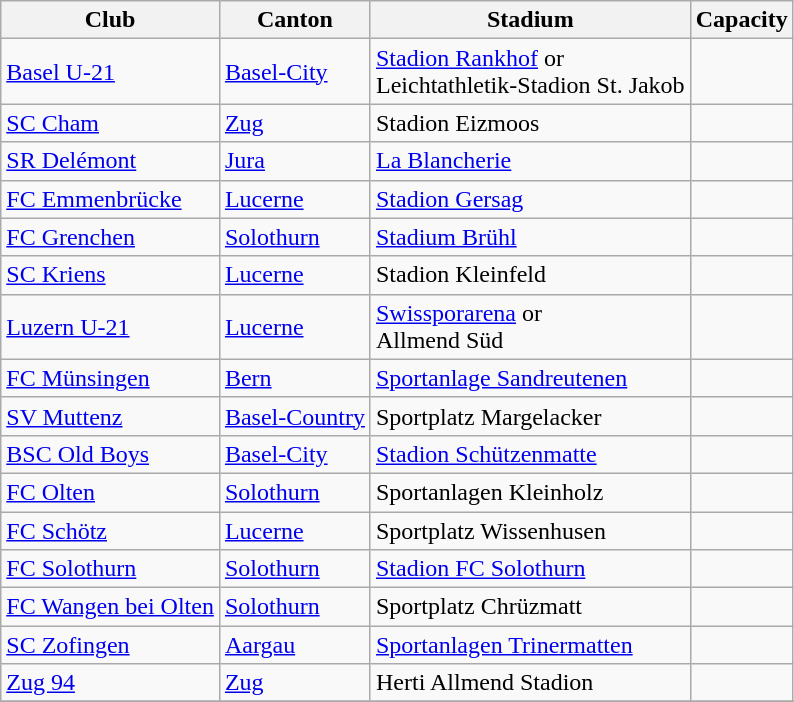<table class="wikitable">
<tr>
<th>Club</th>
<th>Canton</th>
<th>Stadium</th>
<th>Capacity</th>
</tr>
<tr>
<td><a href='#'>Basel U-21</a></td>
<td><a href='#'>Basel-City</a></td>
<td><a href='#'>Stadion Rankhof</a> or<br>Leichtathletik-Stadion St. Jakob</td>
<td><br></td>
</tr>
<tr>
<td><a href='#'>SC Cham</a></td>
<td><a href='#'>Zug</a></td>
<td>Stadion Eizmoos</td>
<td></td>
</tr>
<tr>
<td><a href='#'>SR Delémont</a></td>
<td><a href='#'>Jura</a></td>
<td><a href='#'>La Blancherie</a></td>
<td></td>
</tr>
<tr>
<td><a href='#'>FC Emmenbrücke</a></td>
<td><a href='#'>Lucerne</a></td>
<td><a href='#'>Stadion Gersag</a></td>
<td></td>
</tr>
<tr>
<td><a href='#'>FC Grenchen</a></td>
<td><a href='#'>Solothurn</a></td>
<td><a href='#'>Stadium Brühl</a></td>
<td></td>
</tr>
<tr>
<td><a href='#'>SC Kriens</a></td>
<td><a href='#'>Lucerne</a></td>
<td>Stadion Kleinfeld</td>
<td></td>
</tr>
<tr>
<td><a href='#'>Luzern U-21</a></td>
<td><a href='#'>Lucerne</a></td>
<td><a href='#'>Swissporarena</a> or<br>Allmend Süd</td>
<td><br></td>
</tr>
<tr>
<td><a href='#'>FC Münsingen</a></td>
<td><a href='#'>Bern</a></td>
<td><a href='#'>Sportanlage Sandreutenen</a></td>
<td></td>
</tr>
<tr>
<td><a href='#'>SV Muttenz</a></td>
<td><a href='#'>Basel-Country</a></td>
<td>Sportplatz Margelacker</td>
<td></td>
</tr>
<tr>
<td><a href='#'>BSC Old Boys</a></td>
<td><a href='#'>Basel-City</a></td>
<td><a href='#'>Stadion Schützenmatte</a></td>
<td></td>
</tr>
<tr>
<td><a href='#'>FC Olten</a></td>
<td><a href='#'>Solothurn</a></td>
<td>Sportanlagen Kleinholz</td>
<td></td>
</tr>
<tr>
<td><a href='#'>FC Schötz</a></td>
<td><a href='#'>Lucerne</a></td>
<td>Sportplatz Wissenhusen</td>
<td></td>
</tr>
<tr>
<td><a href='#'>FC Solothurn</a></td>
<td><a href='#'>Solothurn</a></td>
<td><a href='#'>Stadion FC Solothurn</a></td>
<td></td>
</tr>
<tr>
<td><a href='#'>FC Wangen bei Olten</a></td>
<td><a href='#'>Solothurn</a></td>
<td>Sportplatz Chrüzmatt</td>
<td></td>
</tr>
<tr>
<td><a href='#'>SC Zofingen</a></td>
<td><a href='#'>Aargau</a></td>
<td><a href='#'>Sportanlagen Trinermatten</a></td>
<td></td>
</tr>
<tr>
<td><a href='#'>Zug 94</a></td>
<td><a href='#'>Zug</a></td>
<td>Herti Allmend Stadion</td>
<td></td>
</tr>
<tr>
</tr>
</table>
